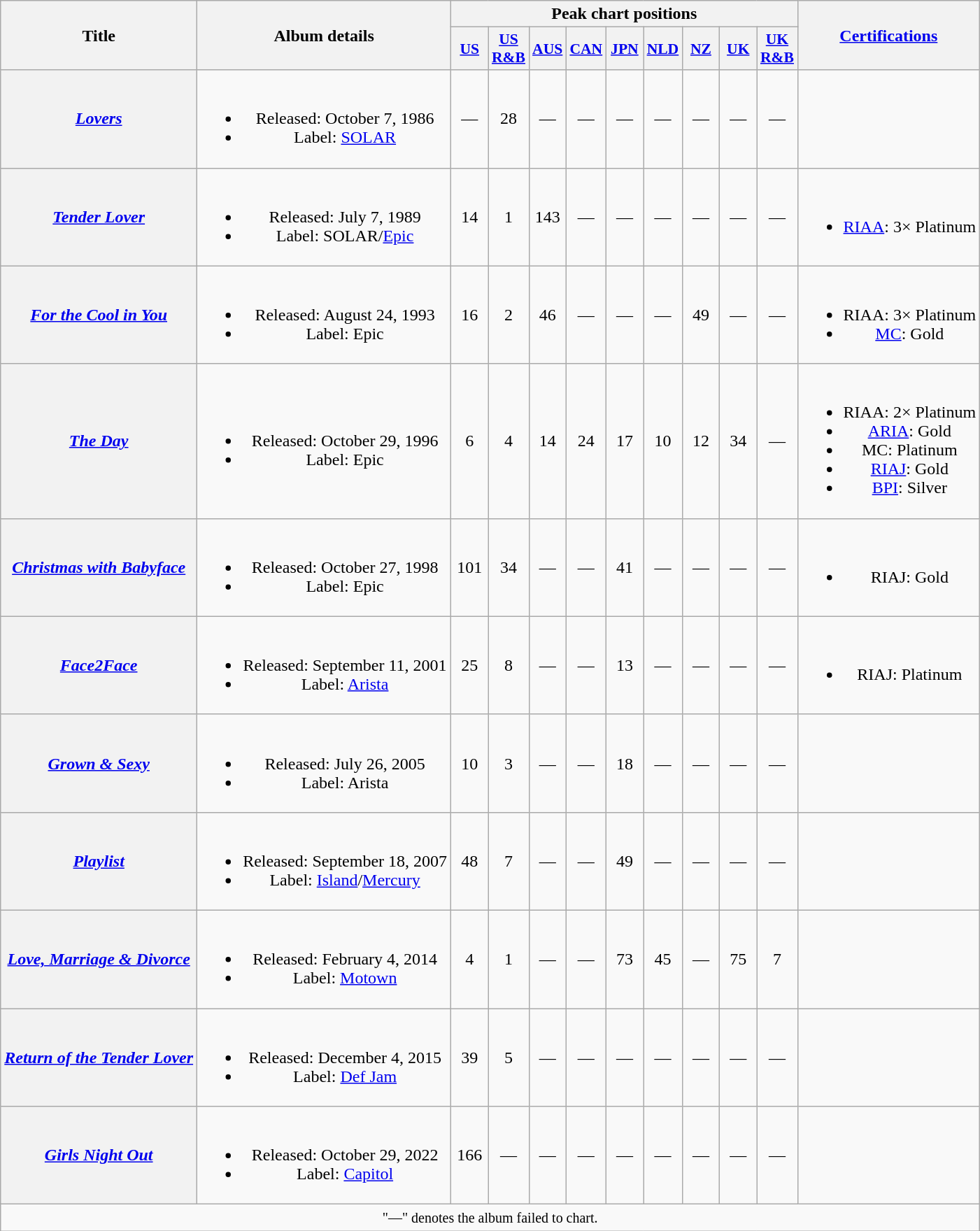<table class="wikitable plainrowheaders" style="text-align:center;" border="1">
<tr>
<th rowspan="2">Title</th>
<th rowspan="2">Album details</th>
<th scope="col" colspan="9">Peak chart positions</th>
<th rowspan="2"><a href='#'>Certifications</a></th>
</tr>
<tr>
<th scope="col" style="width:2em;font-size:90%;"><a href='#'>US</a><br></th>
<th scope="col" style="width:2em;font-size:90%;"><a href='#'>US R&B</a><br></th>
<th scope="col" style="width:2em;font-size:90%;"><a href='#'>AUS</a><br></th>
<th scope="col" style="width:2em;font-size:90%;"><a href='#'>CAN</a><br></th>
<th scope="col" style="width:2em;font-size:90%;"><a href='#'>JPN</a><br></th>
<th scope="col" style="width:2em;font-size:90%;"><a href='#'>NLD</a><br></th>
<th scope="col" style="width:2em;font-size:90%;"><a href='#'>NZ</a><br></th>
<th scope="col" style="width:2em;font-size:90%;"><a href='#'>UK</a><br></th>
<th scope="col" style="width:2em;font-size:90%;"><a href='#'>UK R&B</a></th>
</tr>
<tr>
<th scope="row"><em><a href='#'>Lovers</a></em></th>
<td><br><ul><li>Released: October 7, 1986</li><li>Label: <a href='#'>SOLAR</a></li></ul></td>
<td>—</td>
<td>28</td>
<td>—</td>
<td>—</td>
<td>—</td>
<td>—</td>
<td>—</td>
<td>—</td>
<td>—</td>
<td></td>
</tr>
<tr>
<th scope="row"><em><a href='#'>Tender Lover</a></em></th>
<td><br><ul><li>Released: July 7, 1989</li><li>Label: SOLAR/<a href='#'>Epic</a></li></ul></td>
<td>14</td>
<td>1</td>
<td>143</td>
<td>—</td>
<td>—</td>
<td>—</td>
<td>—</td>
<td>—</td>
<td>—</td>
<td><br><ul><li><a href='#'>RIAA</a>: 3× Platinum</li></ul></td>
</tr>
<tr>
<th scope="row"><em><a href='#'>For the Cool in You</a></em></th>
<td><br><ul><li>Released: August 24, 1993</li><li>Label: Epic</li></ul></td>
<td>16</td>
<td>2</td>
<td>46</td>
<td>—</td>
<td>—</td>
<td>—</td>
<td>49</td>
<td>—</td>
<td>—</td>
<td><br><ul><li>RIAA: 3× Platinum</li><li><a href='#'>MC</a>: Gold</li></ul></td>
</tr>
<tr>
<th scope="row"><em><a href='#'>The Day</a></em></th>
<td><br><ul><li>Released: October 29, 1996</li><li>Label: Epic</li></ul></td>
<td>6</td>
<td>4</td>
<td>14</td>
<td>24</td>
<td>17</td>
<td>10</td>
<td>12</td>
<td>34</td>
<td>—</td>
<td><br><ul><li>RIAA: 2× Platinum</li><li><a href='#'>ARIA</a>: Gold</li><li>MC: Platinum</li><li><a href='#'>RIAJ</a>: Gold</li><li><a href='#'>BPI</a>: Silver</li></ul></td>
</tr>
<tr>
<th scope="row"><em><a href='#'>Christmas with Babyface</a></em></th>
<td><br><ul><li>Released: October 27, 1998</li><li>Label: Epic</li></ul></td>
<td>101</td>
<td>34</td>
<td>—</td>
<td>—</td>
<td>41</td>
<td>—</td>
<td>—</td>
<td>—</td>
<td>—</td>
<td><br><ul><li>RIAJ: Gold</li></ul></td>
</tr>
<tr>
<th scope="row"><em><a href='#'>Face2Face</a></em></th>
<td><br><ul><li>Released: September 11, 2001</li><li>Label: <a href='#'>Arista</a></li></ul></td>
<td>25</td>
<td>8</td>
<td>—</td>
<td>—</td>
<td>13</td>
<td>—</td>
<td>—</td>
<td>—</td>
<td>—</td>
<td><br><ul><li>RIAJ: Platinum</li></ul></td>
</tr>
<tr>
<th scope="row"><em><a href='#'>Grown & Sexy</a></em></th>
<td><br><ul><li>Released: July 26, 2005</li><li>Label: Arista</li></ul></td>
<td>10</td>
<td>3</td>
<td>—</td>
<td>—</td>
<td>18</td>
<td>—</td>
<td>—</td>
<td>—</td>
<td>—</td>
<td></td>
</tr>
<tr>
<th scope="row"><em><a href='#'>Playlist</a></em></th>
<td><br><ul><li>Released: September 18, 2007</li><li>Label: <a href='#'>Island</a>/<a href='#'>Mercury</a></li></ul></td>
<td>48</td>
<td>7</td>
<td>—</td>
<td>—</td>
<td>49</td>
<td>—</td>
<td>—</td>
<td>—</td>
<td>—</td>
<td></td>
</tr>
<tr>
<th scope="row"><em><a href='#'>Love, Marriage & Divorce</a></em> </th>
<td><br><ul><li>Released: February 4, 2014</li><li>Label: <a href='#'>Motown</a></li></ul></td>
<td>4</td>
<td>1</td>
<td>—</td>
<td>—</td>
<td>73</td>
<td>45</td>
<td>—</td>
<td>75</td>
<td>7</td>
<td></td>
</tr>
<tr>
<th scope="row"><em><a href='#'>Return of the Tender Lover</a></em></th>
<td><br><ul><li>Released: December 4, 2015</li><li>Label: <a href='#'>Def Jam</a></li></ul></td>
<td>39</td>
<td>5</td>
<td>—</td>
<td>—</td>
<td>—</td>
<td>—</td>
<td>—</td>
<td>—</td>
<td>—</td>
<td></td>
</tr>
<tr>
<th scope="row"><em><a href='#'>Girls Night Out</a></em></th>
<td><br><ul><li>Released: October 29, 2022</li><li>Label: <a href='#'>Capitol</a></li></ul></td>
<td>166</td>
<td>—</td>
<td>—</td>
<td>—</td>
<td>—</td>
<td>—</td>
<td>—</td>
<td>—</td>
<td>—</td>
<td></td>
</tr>
<tr>
<td align="center" colspan="12"><small>"—" denotes the album failed to chart.</small></td>
</tr>
</table>
